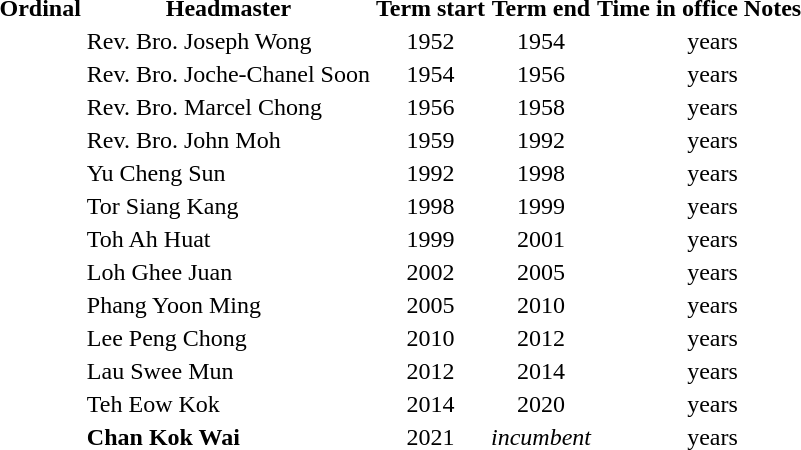<table>
<tr>
<th>Ordinal</th>
<th>Headmaster</th>
<th>Term start</th>
<th>Term end</th>
<th>Time in office</th>
<th>Notes</th>
</tr>
<tr>
<td align=center></td>
<td>Rev. Bro. Joseph Wong</td>
<td align=center>1952</td>
<td align=center>1954</td>
<td align=right> years</td>
<td></td>
</tr>
<tr>
<td align=center></td>
<td>Rev. Bro. Joche-Chanel Soon</td>
<td align=center>1954</td>
<td align=center>1956</td>
<td align=right> years</td>
<td></td>
</tr>
<tr>
<td align=center></td>
<td>Rev. Bro. Marcel Chong</td>
<td align=center>1956</td>
<td align=center>1958</td>
<td align=right> years</td>
<td></td>
</tr>
<tr>
<td align=center></td>
<td>Rev. Bro. John Moh</td>
<td align=center>1959</td>
<td align=center>1992</td>
<td align=right> years</td>
<td></td>
</tr>
<tr>
<td align=center></td>
<td>Yu Cheng Sun</td>
<td align=center>1992</td>
<td align=center>1998</td>
<td align=right> years</td>
<td></td>
</tr>
<tr>
<td align=center></td>
<td>Tor Siang Kang</td>
<td align=center>1998</td>
<td align=center>1999</td>
<td align=right> years</td>
<td></td>
</tr>
<tr>
<td align=center></td>
<td>Toh Ah Huat</td>
<td align=center>1999</td>
<td align=center>2001</td>
<td align=right> years</td>
<td></td>
</tr>
<tr>
<td align=center></td>
<td>Loh Ghee Juan</td>
<td align=center>2002</td>
<td align=center>2005</td>
<td align=right> years</td>
<td></td>
</tr>
<tr>
<td align=center></td>
<td>Phang Yoon Ming</td>
<td align=center>2005</td>
<td align=center>2010</td>
<td align=right> years</td>
<td></td>
</tr>
<tr>
<td align=center></td>
<td>Lee Peng Chong</td>
<td align=center>2010</td>
<td align=center>2012</td>
<td align=right> years</td>
<td></td>
</tr>
<tr>
<td align=center></td>
<td>Lau Swee Mun</td>
<td align=center>2012</td>
<td align=center>2014</td>
<td align="right"> years</td>
<td></td>
</tr>
<tr>
<td align=center></td>
<td>Teh Eow Kok</td>
<td align=center>2014</td>
<td align=center>2020</td>
<td align=right> years</td>
<td></td>
</tr>
<tr>
<td align=center></td>
<td><strong>Chan Kok Wai</strong></td>
<td align=center>2021</td>
<td align=center><em>incumbent</em></td>
<td align=right> years</td>
<td></td>
</tr>
</table>
